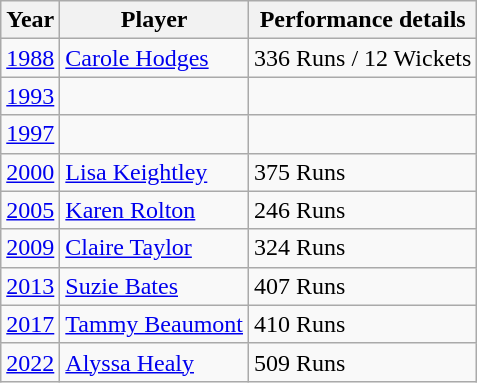<table class="wikitable" style="text-align:left;">
<tr>
<th>Year</th>
<th>Player</th>
<th>Performance details</th>
</tr>
<tr>
<td><a href='#'>1988</a></td>
<td> <a href='#'>Carole Hodges</a></td>
<td>336 Runs / 12 Wickets</td>
</tr>
<tr>
<td><a href='#'>1993</a></td>
<td></td>
<td></td>
</tr>
<tr>
<td><a href='#'>1997</a></td>
<td></td>
<td></td>
</tr>
<tr>
<td><a href='#'>2000</a></td>
<td> <a href='#'>Lisa Keightley</a></td>
<td>375 Runs</td>
</tr>
<tr>
<td><a href='#'>2005</a></td>
<td> <a href='#'>Karen Rolton</a></td>
<td>246 Runs</td>
</tr>
<tr>
<td><a href='#'>2009</a></td>
<td> <a href='#'>Claire Taylor</a></td>
<td>324 Runs</td>
</tr>
<tr>
<td><a href='#'>2013</a></td>
<td> <a href='#'>Suzie Bates</a></td>
<td>407 Runs</td>
</tr>
<tr>
<td><a href='#'>2017</a></td>
<td> <a href='#'>Tammy Beaumont</a></td>
<td>410 Runs</td>
</tr>
<tr>
<td><a href='#'>2022</a></td>
<td> <a href='#'>Alyssa Healy</a></td>
<td>509 Runs</td>
</tr>
</table>
